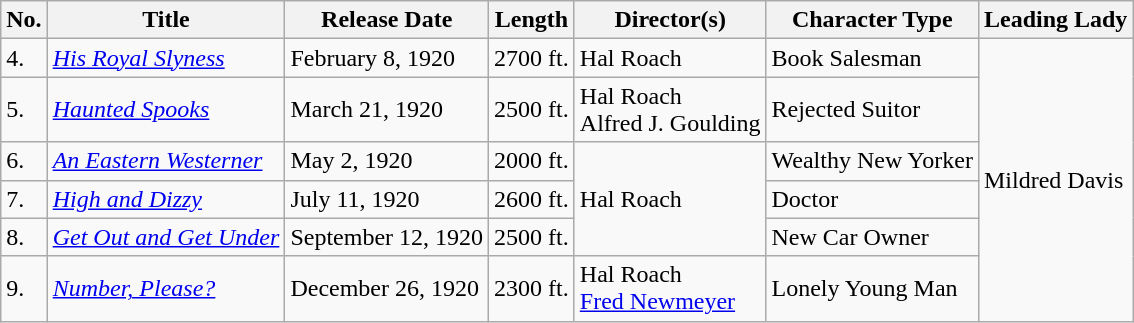<table class="wikitable">
<tr>
<th>No.</th>
<th>Title</th>
<th>Release Date</th>
<th>Length</th>
<th>Director(s)</th>
<th>Character Type</th>
<th>Leading Lady</th>
</tr>
<tr>
<td>4.</td>
<td><em><a href='#'>His Royal Slyness</a></em></td>
<td>February 8, 1920</td>
<td>2700 ft.</td>
<td>Hal Roach</td>
<td>Book Salesman</td>
<td rowspan="6">Mildred Davis</td>
</tr>
<tr>
<td>5.</td>
<td><em><a href='#'>Haunted Spooks</a></em></td>
<td>March 21, 1920</td>
<td>2500 ft.</td>
<td>Hal Roach<br>Alfred J. Goulding</td>
<td>Rejected Suitor</td>
</tr>
<tr>
<td>6.</td>
<td><em><a href='#'>An Eastern Westerner</a></em></td>
<td>May 2, 1920</td>
<td>2000 ft.</td>
<td rowspan="3">Hal Roach</td>
<td>Wealthy New Yorker</td>
</tr>
<tr>
<td>7.</td>
<td><em><a href='#'>High and Dizzy</a></em></td>
<td>July 11, 1920</td>
<td>2600 ft.</td>
<td>Doctor</td>
</tr>
<tr>
<td>8.</td>
<td><em><a href='#'>Get Out and Get Under</a></em></td>
<td>September 12, 1920</td>
<td>2500 ft.</td>
<td>New Car Owner</td>
</tr>
<tr>
<td>9.</td>
<td><em><a href='#'>Number, Please?</a></em></td>
<td>December 26, 1920</td>
<td>2300 ft.</td>
<td>Hal Roach<br><a href='#'>Fred Newmeyer</a></td>
<td>Lonely Young Man</td>
</tr>
</table>
